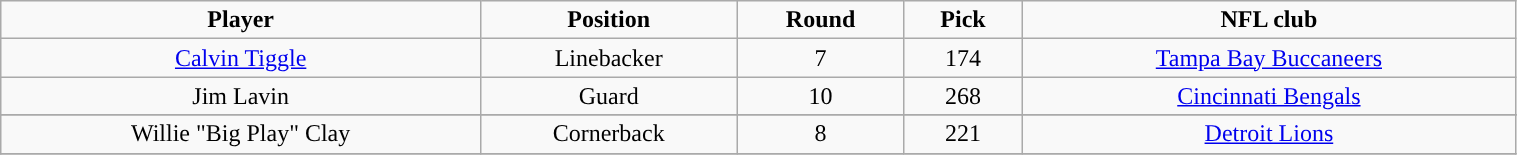<table class="wikitable" width="80%">
<tr align="center">
<td><strong>Player</strong></td>
<td><strong>Position</strong></td>
<td><strong>Round</strong></td>
<td><strong>Pick</strong></td>
<td><strong>NFL club</strong></td>
</tr>
<tr align="center" bgcolor="">
<td><a href='#'>Calvin Tiggle</a></td>
<td>Linebacker</td>
<td>7</td>
<td>174</td>
<td><a href='#'>Tampa Bay Buccaneers</a></td>
</tr>
<tr align="center" bgcolor="">
<td>Jim Lavin</td>
<td>Guard</td>
<td>10</td>
<td>268</td>
<td><a href='#'>Cincinnati Bengals</a></td>
</tr>
<tr align="center" bgcolor="">
</tr>
<tr align="center" bgcolor="">
<td>Willie "Big Play" Clay</td>
<td>Cornerback</td>
<td>8</td>
<td>221</td>
<td><a href='#'>Detroit Lions</a></td>
</tr>
<tr align="center" bgcolor="">
</tr>
</table>
